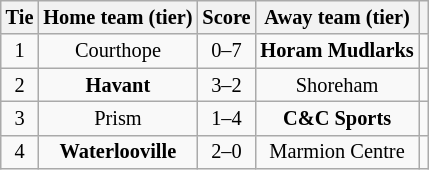<table class="wikitable" style="text-align:center; font-size:85%">
<tr>
<th>Tie</th>
<th>Home team (tier)</th>
<th>Score</th>
<th>Away team (tier)</th>
<th></th>
</tr>
<tr>
<td align="center">1</td>
<td>Courthope</td>
<td align="center">0–7</td>
<td><strong>Horam Mudlarks</strong></td>
<td></td>
</tr>
<tr>
<td align="center">2</td>
<td><strong>Havant</strong></td>
<td align="center">3–2</td>
<td>Shoreham</td>
<td></td>
</tr>
<tr>
<td align="center">3</td>
<td>Prism</td>
<td align="center">1–4</td>
<td><strong>C&C Sports</strong></td>
<td></td>
</tr>
<tr>
<td align="center">4</td>
<td><strong>Waterlooville</strong></td>
<td align="center">2–0</td>
<td>Marmion Centre</td>
<td></td>
</tr>
</table>
